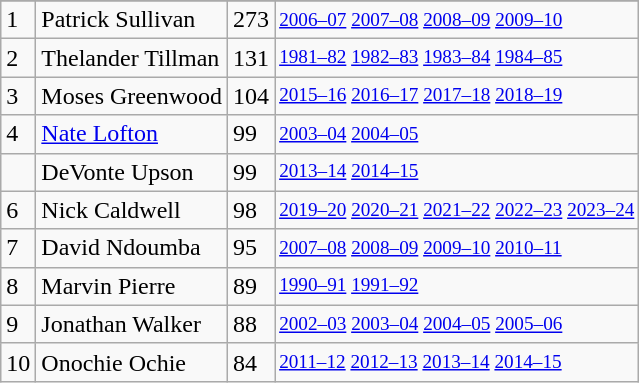<table class="wikitable">
<tr>
</tr>
<tr>
<td>1</td>
<td>Patrick Sullivan</td>
<td>273</td>
<td style="font-size:80%;"><a href='#'>2006–07</a> <a href='#'>2007–08</a> <a href='#'>2008–09</a> <a href='#'>2009–10</a></td>
</tr>
<tr>
<td>2</td>
<td>Thelander Tillman</td>
<td>131</td>
<td style="font-size:80%;"><a href='#'>1981–82</a> <a href='#'>1982–83</a> <a href='#'>1983–84</a> <a href='#'>1984–85</a></td>
</tr>
<tr>
<td>3</td>
<td>Moses Greenwood</td>
<td>104</td>
<td style="font-size:80%;"><a href='#'>2015–16</a> <a href='#'>2016–17</a> <a href='#'>2017–18</a> <a href='#'>2018–19</a></td>
</tr>
<tr>
<td>4</td>
<td><a href='#'>Nate Lofton</a></td>
<td>99</td>
<td style="font-size:80%;"><a href='#'>2003–04</a> <a href='#'>2004–05</a></td>
</tr>
<tr>
<td></td>
<td>DeVonte Upson</td>
<td>99</td>
<td style="font-size:80%;"><a href='#'>2013–14</a> <a href='#'>2014–15</a></td>
</tr>
<tr>
<td>6</td>
<td>Nick Caldwell</td>
<td>98</td>
<td style="font-size:80%;"><a href='#'>2019–20</a> <a href='#'>2020–21</a> <a href='#'>2021–22</a> <a href='#'>2022–23</a> <a href='#'>2023–24</a></td>
</tr>
<tr>
<td>7</td>
<td>David Ndoumba</td>
<td>95</td>
<td style="font-size:80%;"><a href='#'>2007–08</a> <a href='#'>2008–09</a> <a href='#'>2009–10</a> <a href='#'>2010–11</a></td>
</tr>
<tr>
<td>8</td>
<td>Marvin Pierre</td>
<td>89</td>
<td style="font-size:80%;"><a href='#'>1990–91</a> <a href='#'>1991–92</a></td>
</tr>
<tr>
<td>9</td>
<td>Jonathan Walker</td>
<td>88</td>
<td style="font-size:80%;"><a href='#'>2002–03</a> <a href='#'>2003–04</a> <a href='#'>2004–05</a> <a href='#'>2005–06</a></td>
</tr>
<tr>
<td>10</td>
<td>Onochie Ochie</td>
<td>84</td>
<td style="font-size:80%;"><a href='#'>2011–12</a> <a href='#'>2012–13</a> <a href='#'>2013–14</a> <a href='#'>2014–15</a></td>
</tr>
</table>
